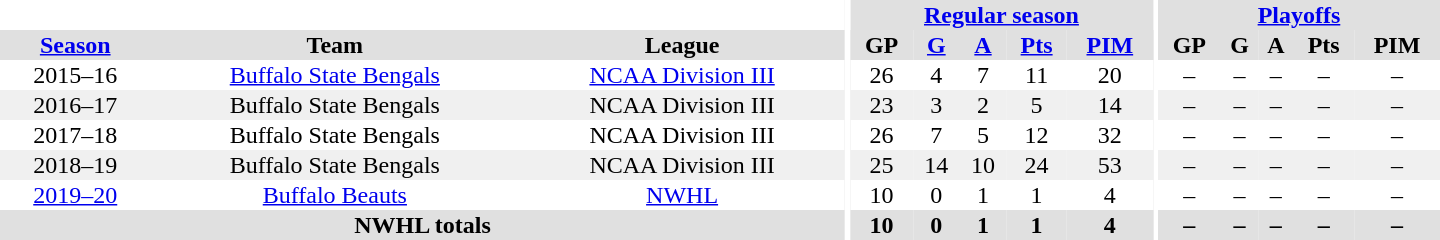<table border="0" cellpadding="1" cellspacing="0" style="text-align:center; width:60em">
<tr bgcolor="#e0e0e0">
<th colspan="3" bgcolor="#ffffff"></th>
<th rowspan="99" bgcolor="#ffffff"></th>
<th colspan="5"><a href='#'>Regular season</a></th>
<th rowspan="99" bgcolor="#ffffff"></th>
<th colspan="5"><a href='#'>Playoffs</a></th>
</tr>
<tr bgcolor="#e0e0e0">
<th><a href='#'>Season</a></th>
<th>Team</th>
<th>League</th>
<th>GP</th>
<th><a href='#'>G</a></th>
<th><a href='#'>A</a></th>
<th><a href='#'>Pts</a></th>
<th><a href='#'>PIM</a></th>
<th>GP</th>
<th>G</th>
<th>A</th>
<th>Pts</th>
<th>PIM</th>
</tr>
<tr>
<td>2015–16</td>
<td><a href='#'>Buffalo State Bengals</a></td>
<td><a href='#'>NCAA Division III</a></td>
<td>26</td>
<td>4</td>
<td>7</td>
<td>11</td>
<td>20</td>
<td>–</td>
<td>–</td>
<td>–</td>
<td>–</td>
<td>–</td>
</tr>
<tr bgcolor="#f0f0f0">
<td>2016–17</td>
<td>Buffalo State Bengals</td>
<td>NCAA Division III</td>
<td>23</td>
<td>3</td>
<td>2</td>
<td>5</td>
<td>14</td>
<td>–</td>
<td>–</td>
<td>–</td>
<td>–</td>
<td>–</td>
</tr>
<tr>
<td>2017–18</td>
<td>Buffalo State Bengals</td>
<td>NCAA Division III</td>
<td>26</td>
<td>7</td>
<td>5</td>
<td>12</td>
<td>32</td>
<td>–</td>
<td>–</td>
<td>–</td>
<td>–</td>
<td>–</td>
</tr>
<tr bgcolor="#f0f0f0">
<td>2018–19</td>
<td>Buffalo State Bengals</td>
<td>NCAA Division III</td>
<td>25</td>
<td>14</td>
<td>10</td>
<td>24</td>
<td>53</td>
<td>–</td>
<td>–</td>
<td>–</td>
<td>–</td>
<td>–</td>
</tr>
<tr>
<td><a href='#'>2019–20</a></td>
<td><a href='#'>Buffalo Beauts</a></td>
<td><a href='#'>NWHL</a></td>
<td>10</td>
<td>0</td>
<td>1</td>
<td>1</td>
<td>4</td>
<td>–</td>
<td>–</td>
<td>–</td>
<td>–</td>
<td>–</td>
</tr>
<tr bgcolor="#e0e0e0">
<th colspan="3">NWHL totals</th>
<th>10</th>
<th>0</th>
<th>1</th>
<th>1</th>
<th>4</th>
<th>–</th>
<th>–</th>
<th>–</th>
<th>–</th>
<th>–</th>
</tr>
</table>
